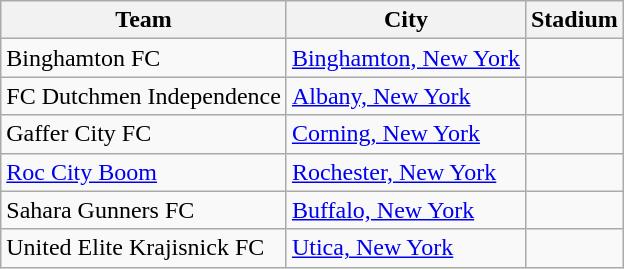<table class="wikitable sortable">
<tr>
<th scope="col">Team</th>
<th scope="col">City</th>
<th scope="col">Stadium</th>
</tr>
<tr>
<td>Binghamton FC</td>
<td><a href='#'>Binghamton, New York</a></td>
<td></td>
</tr>
<tr>
<td>FC Dutchmen Independence</td>
<td><a href='#'>Albany, New York</a></td>
<td></td>
</tr>
<tr>
<td>Gaffer City FC</td>
<td><a href='#'>Corning, New York</a></td>
<td></td>
</tr>
<tr>
<td><a href='#'>Roc City Boom</a></td>
<td><a href='#'>Rochester, New York</a></td>
<td></td>
</tr>
<tr>
<td>Sahara Gunners FC</td>
<td><a href='#'>Buffalo, New York</a></td>
<td></td>
</tr>
<tr>
<td>United Elite Krajisnick FC</td>
<td><a href='#'>Utica, New York</a></td>
<td></td>
</tr>
</table>
